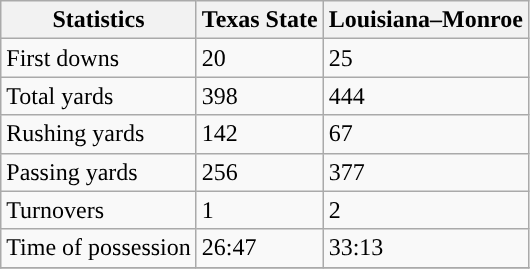<table class="wikitable">
<tr>
<th>Statistics</th>
<th>Texas State</th>
<th>Louisiana–Monroe</th>
</tr>
<tr>
<td>First downs</td>
<td>20</td>
<td>25</td>
</tr>
<tr>
<td>Total yards</td>
<td>398</td>
<td>444</td>
</tr>
<tr>
<td>Rushing yards</td>
<td>142</td>
<td>67</td>
</tr>
<tr>
<td>Passing yards</td>
<td>256</td>
<td>377</td>
</tr>
<tr>
<td>Turnovers</td>
<td>1</td>
<td>2</td>
</tr>
<tr>
<td>Time of possession</td>
<td>26:47</td>
<td>33:13</td>
</tr>
<tr>
</tr>
</table>
